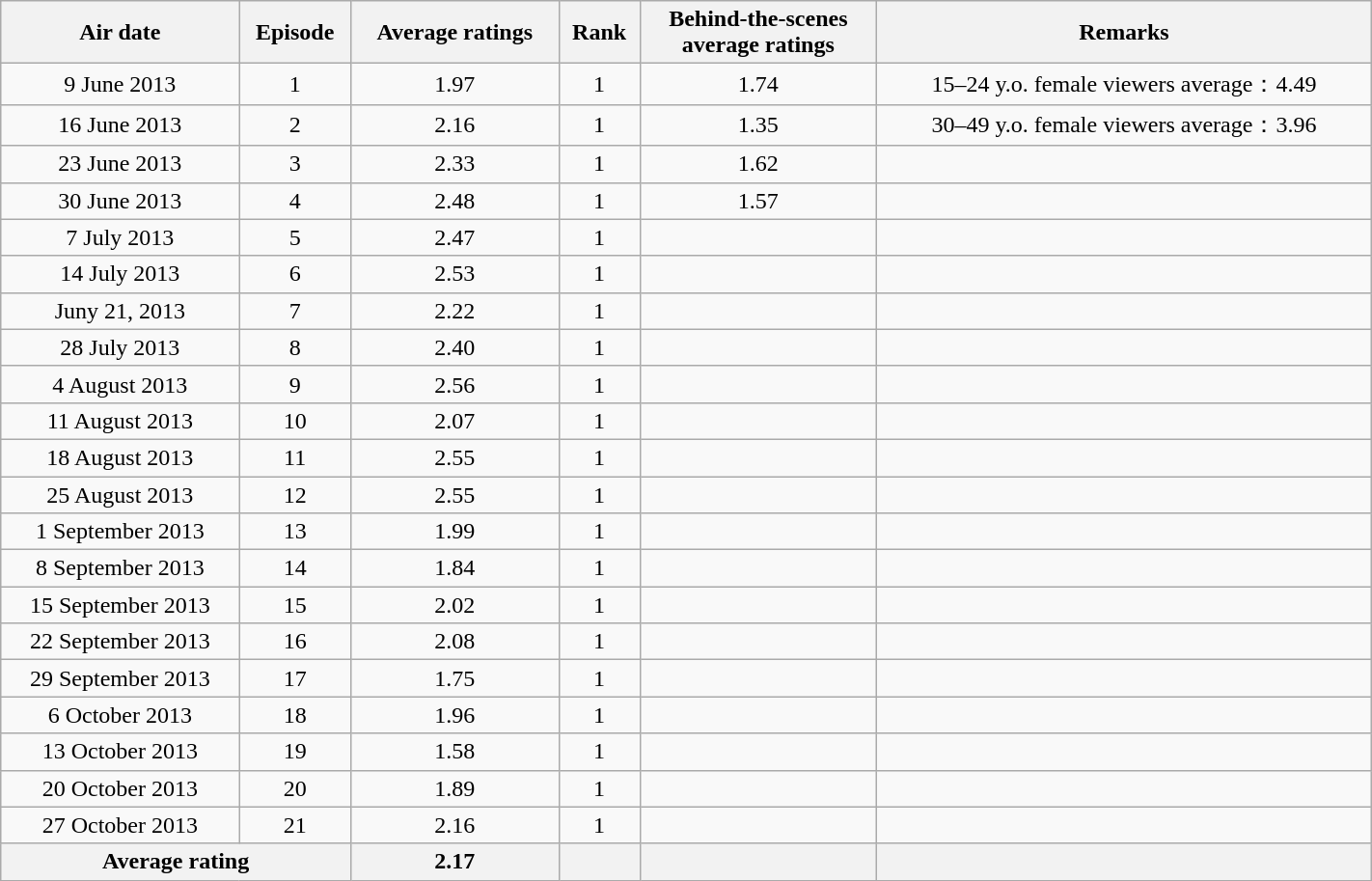<table class="wikitable" width="75%">
<tr align=center>
<th>Air date</th>
<th>Episode</th>
<th>Average ratings</th>
<th>Rank</th>
<th>Behind-the-scenes <br>average ratings</th>
<th>Remarks</th>
</tr>
<tr align=center>
<td>9 June 2013</td>
<td>1</td>
<td>1.97</td>
<td>1</td>
<td>1.74</td>
<td>15–24 y.o. female viewers average：4.49</td>
</tr>
<tr align=center>
<td>16 June 2013</td>
<td>2</td>
<td>2.16</td>
<td>1</td>
<td>1.35</td>
<td>30–49 y.o. female viewers average：3.96</td>
</tr>
<tr align=center>
<td>23 June 2013</td>
<td>3</td>
<td>2.33</td>
<td>1</td>
<td>1.62</td>
<td></td>
</tr>
<tr align=center>
<td>30 June 2013</td>
<td>4</td>
<td>2.48</td>
<td>1</td>
<td>1.57</td>
<td></td>
</tr>
<tr align=center>
<td>7 July 2013</td>
<td>5</td>
<td>2.47</td>
<td>1</td>
<td></td>
<td></td>
</tr>
<tr align=center>
<td>14 July 2013</td>
<td>6</td>
<td>2.53</td>
<td>1</td>
<td></td>
<td></td>
</tr>
<tr align=center>
<td>Juny 21, 2013</td>
<td>7</td>
<td>2.22</td>
<td>1</td>
<td></td>
<td></td>
</tr>
<tr align=center>
<td>28 July 2013</td>
<td>8</td>
<td>2.40</td>
<td>1</td>
<td></td>
<td></td>
</tr>
<tr align=center>
<td>4 August 2013</td>
<td>9</td>
<td>2.56</td>
<td>1</td>
<td></td>
<td></td>
</tr>
<tr align=center>
<td>11 August 2013</td>
<td>10</td>
<td>2.07</td>
<td>1</td>
<td></td>
<td></td>
</tr>
<tr align=center>
<td>18 August 2013</td>
<td>11</td>
<td>2.55</td>
<td>1</td>
<td></td>
<td></td>
</tr>
<tr align=center>
<td>25 August 2013</td>
<td>12</td>
<td>2.55</td>
<td>1</td>
<td></td>
<td></td>
</tr>
<tr align=center>
<td>1 September 2013</td>
<td>13</td>
<td>1.99</td>
<td>1</td>
<td></td>
<td></td>
</tr>
<tr align=center>
<td>8 September 2013</td>
<td>14</td>
<td>1.84</td>
<td>1</td>
<td></td>
<td></td>
</tr>
<tr align=center>
<td>15 September 2013</td>
<td>15</td>
<td>2.02</td>
<td>1</td>
<td></td>
<td></td>
</tr>
<tr align=center>
<td>22 September 2013</td>
<td>16</td>
<td>2.08</td>
<td>1</td>
<td></td>
<td></td>
</tr>
<tr align=center>
<td>29 September 2013</td>
<td>17</td>
<td>1.75</td>
<td>1</td>
<td></td>
<td></td>
</tr>
<tr align=center>
<td>6 October 2013</td>
<td>18</td>
<td>1.96</td>
<td>1</td>
<td></td>
<td></td>
</tr>
<tr align=center>
<td>13 October 2013</td>
<td>19</td>
<td>1.58</td>
<td>1</td>
<td></td>
<td></td>
</tr>
<tr align=center>
<td>20 October 2013</td>
<td>20</td>
<td>1.89</td>
<td>1</td>
<td></td>
<td></td>
</tr>
<tr align=center>
<td>27 October 2013</td>
<td>21</td>
<td>2.16</td>
<td>1</td>
<td></td>
<td></td>
</tr>
<tr align=center>
<th colspan="2">Average rating</th>
<th>2.17</th>
<th></th>
<th></th>
<th></th>
</tr>
</table>
